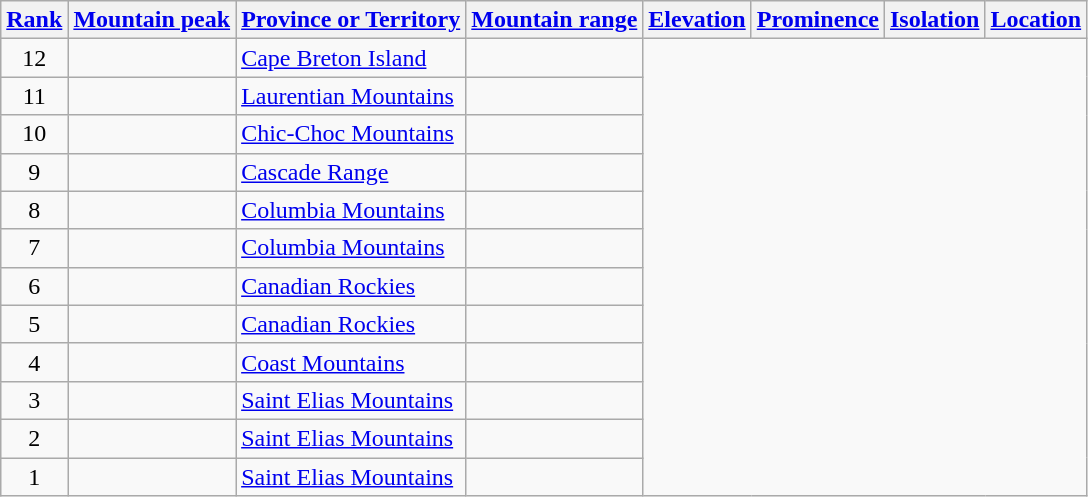<table class="wikitable sortable">
<tr>
<th><a href='#'>Rank</a></th>
<th><a href='#'>Mountain peak</a></th>
<th><a href='#'>Province or Territory</a></th>
<th><a href='#'>Mountain range</a></th>
<th><a href='#'>Elevation</a></th>
<th><a href='#'>Prominence</a></th>
<th><a href='#'>Isolation</a></th>
<th><a href='#'>Location</a></th>
</tr>
<tr>
<td align=center>12<br></td>
<td></td>
<td><a href='#'>Cape Breton Island</a><br></td>
<td></td>
</tr>
<tr>
<td align=center>11<br></td>
<td></td>
<td><a href='#'>Laurentian Mountains</a><br></td>
<td></td>
</tr>
<tr>
<td align=center>10<br></td>
<td></td>
<td><a href='#'>Chic-Choc Mountains</a><br></td>
<td></td>
</tr>
<tr>
<td align=center>9<br></td>
<td></td>
<td><a href='#'>Cascade Range</a><br></td>
<td></td>
</tr>
<tr>
<td align=center>8<br></td>
<td></td>
<td><a href='#'>Columbia Mountains</a><br></td>
<td></td>
</tr>
<tr>
<td align=center>7<br></td>
<td></td>
<td><a href='#'>Columbia Mountains</a><br></td>
<td></td>
</tr>
<tr>
<td align=center>6<br></td>
<td></td>
<td><a href='#'>Canadian Rockies</a><br></td>
<td></td>
</tr>
<tr>
<td align=center>5<br></td>
<td><br></td>
<td><a href='#'>Canadian Rockies</a><br></td>
<td></td>
</tr>
<tr>
<td align=center>4<br></td>
<td></td>
<td><a href='#'>Coast Mountains</a><br></td>
<td></td>
</tr>
<tr>
<td align=center>3<br></td>
<td><br></td>
<td><a href='#'>Saint Elias Mountains</a><br></td>
<td></td>
</tr>
<tr>
<td align=center>2<br></td>
<td><br></td>
<td><a href='#'>Saint Elias Mountains</a><br></td>
<td></td>
</tr>
<tr>
<td align=center>1<br></td>
<td></td>
<td><a href='#'>Saint Elias Mountains</a><br></td>
<td></td>
</tr>
</table>
